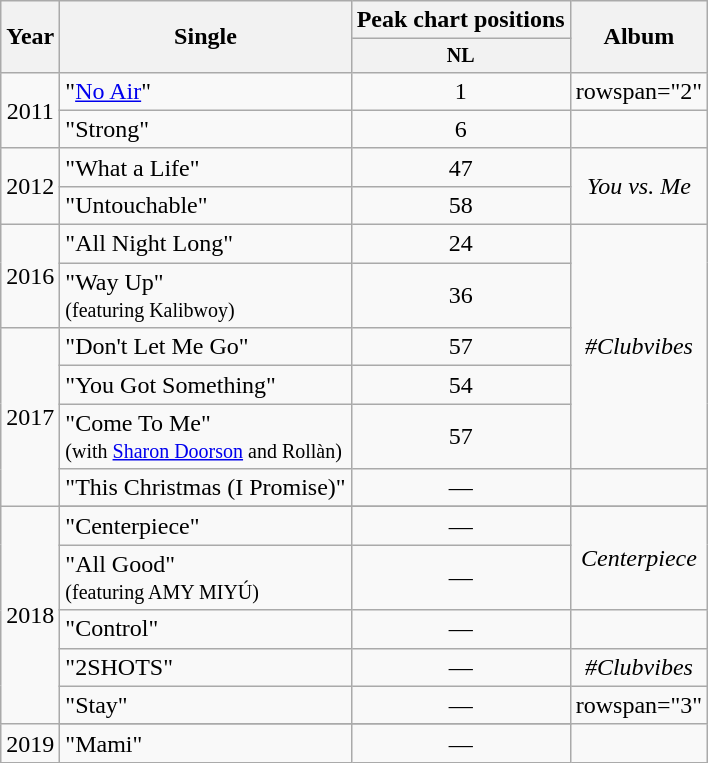<table class="wikitable" style="text-align:center;">
<tr>
<th rowspan=2>Year</th>
<th rowspan=2>Single</th>
<th colspan=1>Peak chart positions</th>
<th rowspan=2>Album</th>
</tr>
<tr style="font-size:smaller;">
<th>NL<br></th>
</tr>
<tr>
<td rowspan=2>2011</td>
<td align=left>"<a href='#'>No Air</a>"</td>
<td>1</td>
<td>rowspan="2" </td>
</tr>
<tr>
<td align=left>"Strong"</td>
<td>6</td>
</tr>
<tr>
<td rowspan=2>2012</td>
<td align=left>"What a Life"</td>
<td>47</td>
<td rowspan=2><em>You vs. Me</em></td>
</tr>
<tr>
<td align=left>"Untouchable"</td>
<td>58</td>
</tr>
<tr>
<td rowspan=2>2016</td>
<td align=left>"All Night Long"</td>
<td>24</td>
<td rowspan=5><em>#Clubvibes</em></td>
</tr>
<tr>
<td align=left>"Way Up"<br><small>(featuring Kalibwoy)</small></td>
<td>36</td>
</tr>
<tr>
<td rowspan=4>2017</td>
<td align=left>"Don't Let Me Go"</td>
<td>57</td>
</tr>
<tr>
<td align=left>"You Got Something"</td>
<td>54</td>
</tr>
<tr>
<td align=left>"Come To Me"<br><small>(with <a href='#'>Sharon Doorson</a> and Rollàn)</small></td>
<td>57</td>
</tr>
<tr>
<td align=left>"This Christmas (I Promise)"</td>
<td>—</td>
<td></td>
</tr>
<tr>
<td rowspan="6">2018</td>
</tr>
<tr>
<td align=left>"Centerpiece"</td>
<td>—</td>
<td rowspan=2><em>Centerpiece</em></td>
</tr>
<tr>
<td align=left>"All Good"<br><small>(featuring AMY MIYÚ)</small></td>
<td>—</td>
</tr>
<tr>
<td align=left>"Control"</td>
<td>—</td>
<td></td>
</tr>
<tr>
<td align=left>"2SHOTS"</td>
<td>—</td>
<td><em>#Clubvibes</em></td>
</tr>
<tr>
<td align=left>"Stay"</td>
<td>—</td>
<td>rowspan="3" </td>
</tr>
<tr>
<td rowspan="2">2019</td>
</tr>
<tr>
<td align=left>"Mami"</td>
<td>—</td>
</tr>
</table>
